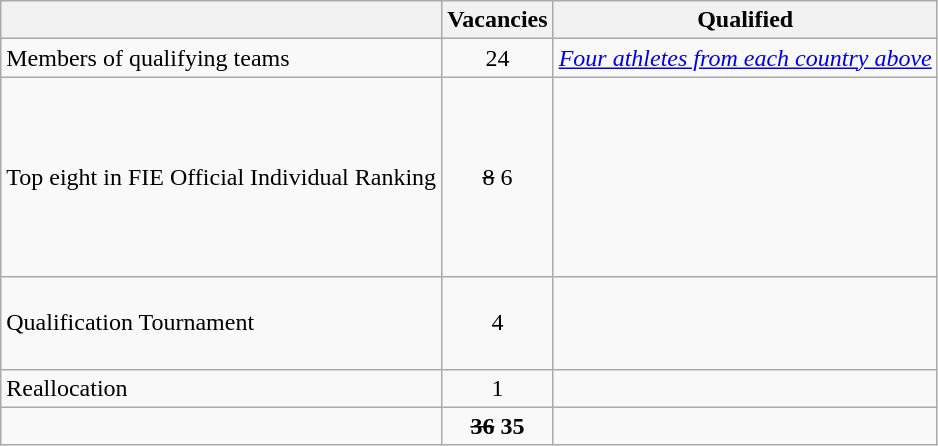<table class="wikitable">
<tr>
<th></th>
<th>Vacancies</th>
<th>Qualified</th>
</tr>
<tr>
<td>Members of qualifying teams</td>
<td style="text-align:center;">24</td>
<td><em><a href='#'>Four athletes from each country above</a></em></td>
</tr>
<tr>
<td>Top eight in FIE Official Individual Ranking</td>
<td style="text-align:center;"><s>8</s> 6</td>
<td><br><br><s></s><br><s></s><br><br><br><br></td>
</tr>
<tr>
<td>Qualification Tournament</td>
<td style="text-align:center;">4</td>
<td><br><br><br></td>
</tr>
<tr>
<td>Reallocation</td>
<td style="text-align:center;">1</td>
<td></td>
</tr>
<tr>
<td></td>
<td style="text-align:center;"><strong><s>36</s> 35</strong></td>
<td></td>
</tr>
</table>
